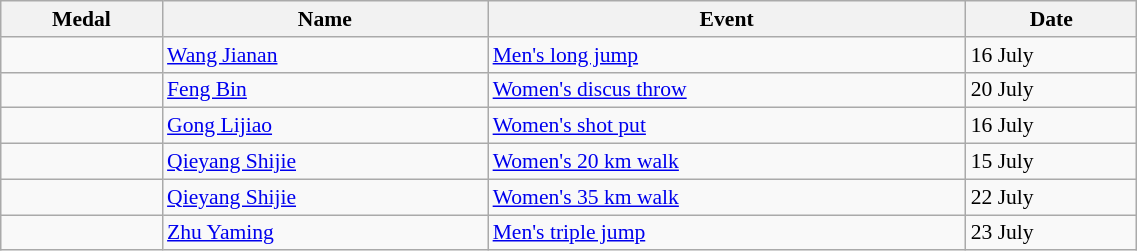<table class="wikitable" style="font-size:90%" width=60%>
<tr>
<th>Medal</th>
<th>Name</th>
<th>Event</th>
<th>Date</th>
</tr>
<tr>
<td></td>
<td><a href='#'>Wang Jianan</a></td>
<td><a href='#'>Men's long jump</a></td>
<td>16 July</td>
</tr>
<tr>
<td></td>
<td><a href='#'>Feng Bin</a></td>
<td><a href='#'>Women's discus throw</a></td>
<td>20 July</td>
</tr>
<tr>
<td></td>
<td><a href='#'>Gong Lijiao</a></td>
<td><a href='#'>Women's shot put</a></td>
<td>16 July</td>
</tr>
<tr>
<td></td>
<td><a href='#'>Qieyang Shijie</a></td>
<td><a href='#'>Women's 20 km walk</a></td>
<td>15 July</td>
</tr>
<tr>
<td></td>
<td><a href='#'>Qieyang Shijie</a></td>
<td><a href='#'>Women's 35 km walk</a></td>
<td>22 July</td>
</tr>
<tr>
<td></td>
<td><a href='#'>Zhu Yaming</a></td>
<td><a href='#'>Men's triple jump</a></td>
<td>23 July</td>
</tr>
</table>
